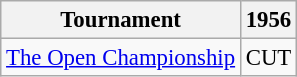<table class="wikitable" style="font-size:95%;text-align:center;">
<tr>
<th>Tournament</th>
<th>1956</th>
</tr>
<tr>
<td align=left><a href='#'>The Open Championship</a></td>
<td>CUT</td>
</tr>
</table>
